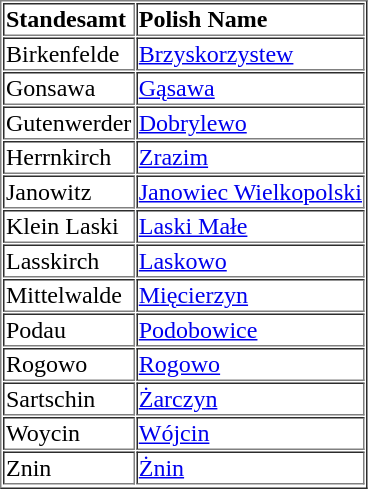<table border=1 cellspacing=1>
<tr>
<td><strong>Standesamt</strong></td>
<td><strong>Polish Name</strong></td>
</tr>
<tr>
<td>Birkenfelde</td>
<td><a href='#'>Brzyskorzystew</a></td>
</tr>
<tr>
<td>Gonsawa</td>
<td><a href='#'>Gąsawa</a></td>
</tr>
<tr>
<td>Gutenwerder</td>
<td><a href='#'>Dobrylewo</a></td>
</tr>
<tr>
<td>Herrnkirch</td>
<td><a href='#'>Zrazim</a></td>
</tr>
<tr>
<td>Janowitz</td>
<td><a href='#'>Janowiec Wielkopolski</a></td>
</tr>
<tr>
<td>Klein Laski</td>
<td><a href='#'>Laski Małe</a></td>
</tr>
<tr>
<td>Lasskirch</td>
<td><a href='#'>Laskowo</a></td>
</tr>
<tr>
<td>Mittelwalde</td>
<td><a href='#'>Mięcierzyn</a></td>
</tr>
<tr>
<td>Podau</td>
<td><a href='#'>Podobowice</a></td>
</tr>
<tr>
<td>Rogowo</td>
<td><a href='#'>Rogowo</a></td>
</tr>
<tr>
<td>Sartschin</td>
<td><a href='#'>Żarczyn</a></td>
</tr>
<tr>
<td>Woycin</td>
<td><a href='#'>Wójcin</a></td>
</tr>
<tr>
<td>Znin</td>
<td><a href='#'>Żnin</a></td>
</tr>
<tr>
</tr>
</table>
